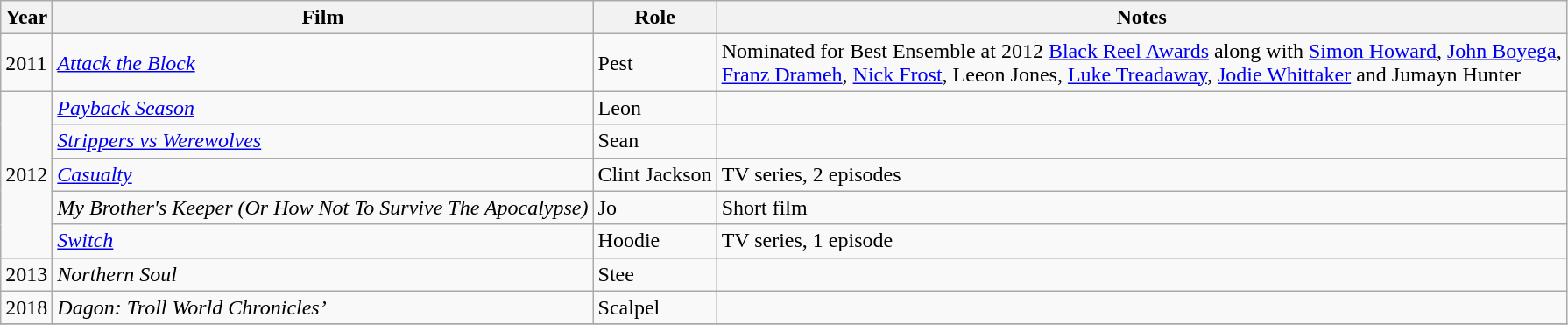<table class="wikitable">
<tr>
<th>Year</th>
<th>Film</th>
<th>Role</th>
<th>Notes</th>
</tr>
<tr>
<td>2011</td>
<td><em><a href='#'>Attack the Block</a></em></td>
<td>Pest</td>
<td>Nominated for Best Ensemble at 2012 <a href='#'>Black Reel Awards</a> along with <a href='#'>Simon Howard</a>, <a href='#'>John Boyega</a>,<br><a href='#'>Franz Drameh</a>, <a href='#'>Nick Frost</a>, Leeon Jones, <a href='#'>Luke Treadaway</a>, <a href='#'>Jodie Whittaker</a> and Jumayn Hunter</td>
</tr>
<tr>
<td rowspan="5">2012</td>
<td><em><a href='#'>Payback Season</a></em></td>
<td>Leon</td>
<td></td>
</tr>
<tr>
<td><em><a href='#'>Strippers vs Werewolves</a></em></td>
<td>Sean</td>
<td></td>
</tr>
<tr>
<td><em><a href='#'>Casualty</a></em></td>
<td>Clint Jackson</td>
<td>TV series, 2 episodes</td>
</tr>
<tr>
<td><em>My Brother's Keeper (Or How Not To Survive The Apocalypse)</em></td>
<td>Jo</td>
<td>Short film</td>
</tr>
<tr>
<td><em><a href='#'>Switch</a></em></td>
<td>Hoodie</td>
<td>TV series, 1 episode</td>
</tr>
<tr>
<td>2013</td>
<td><em>Northern Soul</em></td>
<td>Stee</td>
<td></td>
</tr>
<tr>
<td>2018</td>
<td><em>Dagon: Troll World Chronicles’</em></td>
<td>Scalpel</td>
<td></td>
</tr>
<tr>
</tr>
</table>
